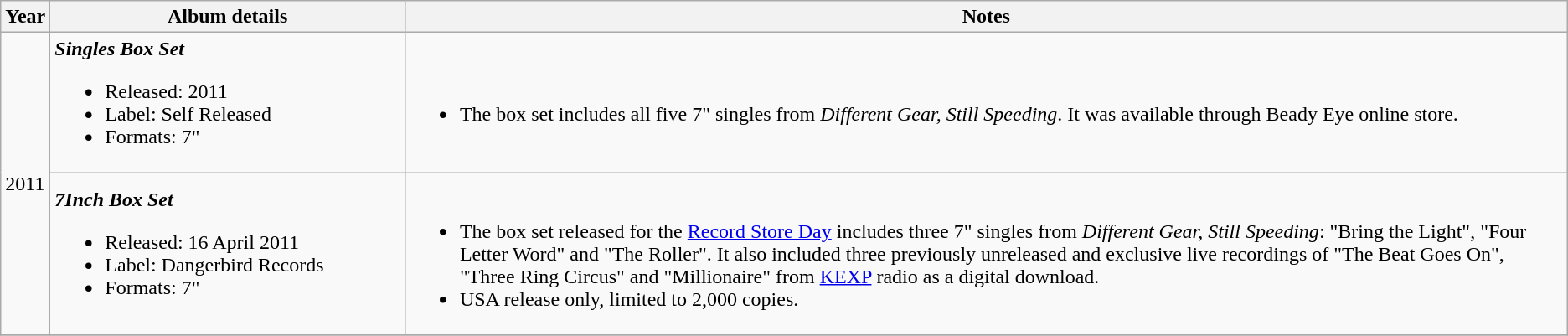<table class="wikitable">
<tr>
<th>Year</th>
<th width="275">Album details</th>
<th>Notes</th>
</tr>
<tr>
<td rowspan="2">2011</td>
<td><strong><em>Singles Box Set</em></strong><br><ul><li>Released: 2011</li><li>Label: Self Released</li><li>Formats: 7"</li></ul></td>
<td><br><ul><li>The box set includes all five 7" singles from <em>Different Gear, Still Speeding</em>. It was available through Beady Eye online store.</li></ul></td>
</tr>
<tr>
<td><strong><em>7Inch Box Set</em></strong><br><ul><li>Released: 16 April 2011</li><li>Label: Dangerbird Records </li><li>Formats: 7"</li></ul></td>
<td><br><ul><li>The box set released for the <a href='#'>Record Store Day</a> includes three 7" singles from <em>Different Gear, Still Speeding</em>: "Bring the Light", "Four Letter Word" and "The Roller". It also included three previously unreleased and exclusive live recordings of "The Beat Goes On", "Three Ring Circus" and "Millionaire" from <a href='#'>KEXP</a> radio as a digital download.</li><li>USA release only, limited to 2,000 copies.</li></ul></td>
</tr>
<tr>
</tr>
</table>
